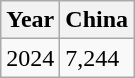<table class="wikitable">
<tr>
<th>Year</th>
<th>China</th>
</tr>
<tr>
<td>2024</td>
<td>7,244</td>
</tr>
</table>
